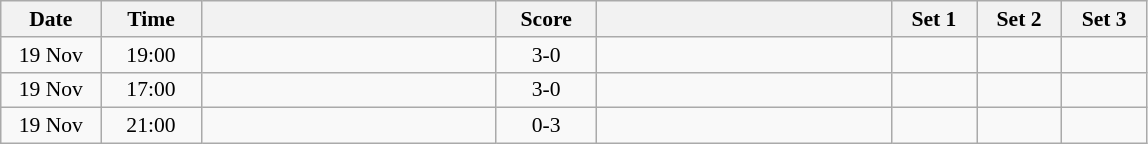<table class="wikitable" style="text-align: center; font-size:90% ">
<tr>
<th width="60">Date</th>
<th width="60">Time</th>
<th align="right" width="190"></th>
<th width="60">Score</th>
<th align="left" width="190"></th>
<th width="50">Set 1</th>
<th width="50">Set 2</th>
<th width="50">Set 3</th>
</tr>
<tr>
<td>19 Nov</td>
<td>19:00</td>
<td align=right></td>
<td align=center>3-0</td>
<td align=left></td>
<td></td>
<td></td>
<td></td>
</tr>
<tr>
<td>19 Nov</td>
<td>17:00</td>
<td align=right></td>
<td align=center>3-0</td>
<td align=left></td>
<td></td>
<td></td>
<td></td>
</tr>
<tr>
<td>19 Nov</td>
<td>21:00</td>
<td align=right></td>
<td align=center>0-3</td>
<td align=left></td>
<td></td>
<td></td>
<td></td>
</tr>
</table>
